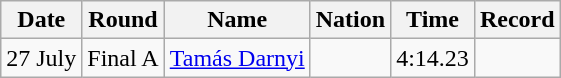<table class=wikitable style=text-align:center>
<tr>
<th>Date</th>
<th>Round</th>
<th>Name</th>
<th>Nation</th>
<th>Time</th>
<th>Record</th>
</tr>
<tr>
<td>27 July</td>
<td>Final A</td>
<td align=left><a href='#'>Tamás Darnyi</a></td>
<td></td>
<td>4:14.23</td>
<td></td>
</tr>
</table>
